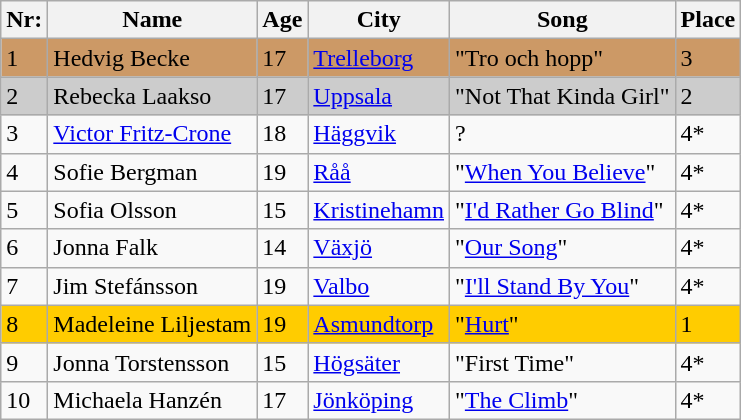<table class="sortable wikitable">
<tr>
<th>Nr:</th>
<th>Name</th>
<th>Age</th>
<th>City</th>
<th>Song</th>
<th>Place</th>
</tr>
<tr style="background:#c96;">
<td>1</td>
<td>Hedvig Becke</td>
<td>17</td>
<td><a href='#'>Trelleborg</a></td>
<td>"Tro och hopp"</td>
<td>3</td>
</tr>
<tr style="background:#ccc;">
<td>2</td>
<td>Rebecka Laakso</td>
<td>17</td>
<td><a href='#'>Uppsala</a></td>
<td>"Not That Kinda Girl"</td>
<td>2</td>
</tr>
<tr>
<td>3</td>
<td><a href='#'> Victor Fritz-Crone</a></td>
<td>18</td>
<td><a href='#'>Häggvik</a></td>
<td>?</td>
<td>4*</td>
</tr>
<tr>
<td>4</td>
<td>Sofie Bergman</td>
<td>19</td>
<td><a href='#'>Råå</a></td>
<td>"<a href='#'>When You Believe</a>"</td>
<td>4*</td>
</tr>
<tr>
<td>5</td>
<td>Sofia Olsson</td>
<td>15</td>
<td><a href='#'>Kristinehamn</a></td>
<td>"<a href='#'>I'd Rather Go Blind</a>"</td>
<td>4*</td>
</tr>
<tr>
<td>6</td>
<td>Jonna Falk</td>
<td>14</td>
<td><a href='#'>Växjö</a></td>
<td>"<a href='#'>Our Song</a>"</td>
<td>4*</td>
</tr>
<tr>
<td>7</td>
<td>Jim Stefánsson</td>
<td>19</td>
<td><a href='#'>Valbo</a></td>
<td>"<a href='#'>I'll Stand By You</a>"</td>
<td>4*</td>
</tr>
<tr style="background:#fc0;">
<td>8</td>
<td>Madeleine Liljestam</td>
<td>19</td>
<td><a href='#'>Asmundtorp</a></td>
<td>"<a href='#'>Hurt</a>"</td>
<td>1</td>
</tr>
<tr>
<td>9</td>
<td>Jonna Torstensson</td>
<td>15</td>
<td><a href='#'>Högsäter</a></td>
<td>"First Time"</td>
<td>4*</td>
</tr>
<tr>
<td>10</td>
<td>Michaela Hanzén</td>
<td>17</td>
<td><a href='#'>Jönköping</a></td>
<td>"<a href='#'>The Climb</a>"</td>
<td>4*</td>
</tr>
</table>
